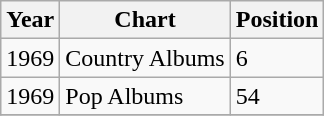<table class="wikitable">
<tr>
<th align="left">Year</th>
<th align="left">Chart</th>
<th align="left">Position</th>
</tr>
<tr>
<td align="left">1969</td>
<td align="left">Country Albums</td>
<td align="left">6</td>
</tr>
<tr>
<td align="left">1969</td>
<td align="left">Pop Albums</td>
<td align="left">54</td>
</tr>
<tr>
</tr>
</table>
